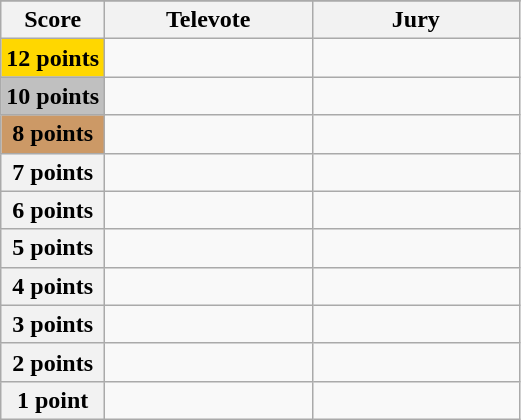<table class="wikitable">
<tr>
</tr>
<tr>
<th scope="col" width="20%">Score</th>
<th scope="col" width="40%">Televote</th>
<th scope="col" width="40%">Jury</th>
</tr>
<tr>
<th scope="row" style="background:gold">12 points</th>
<td></td>
<td></td>
</tr>
<tr>
<th scope="row" style="background:silver">10 points</th>
<td></td>
<td></td>
</tr>
<tr>
<th scope="row" style="background:#CC9966">8 points</th>
<td></td>
<td></td>
</tr>
<tr>
<th scope="row">7 points</th>
<td></td>
<td></td>
</tr>
<tr>
<th scope="row">6 points</th>
<td></td>
<td></td>
</tr>
<tr>
<th scope="row">5 points</th>
<td></td>
<td></td>
</tr>
<tr>
<th scope="row">4 points</th>
<td></td>
<td></td>
</tr>
<tr>
<th scope="row">3 points</th>
<td></td>
<td></td>
</tr>
<tr>
<th scope="row">2 points</th>
<td></td>
<td></td>
</tr>
<tr>
<th scope="row">1 point</th>
<td></td>
<td></td>
</tr>
</table>
